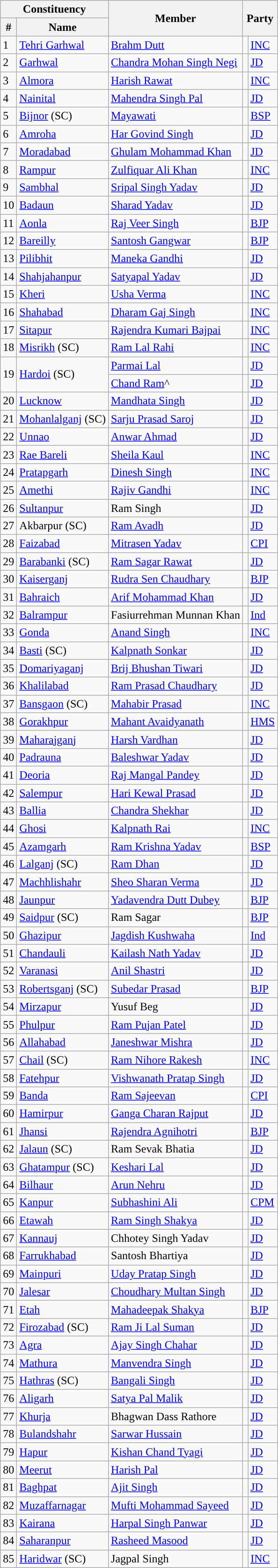<table class="wikitable sortable">
<tr>
<th colspan="2">Constituency</th>
<th rowspan="2">Member</th>
<th colspan="2" rowspan="2">Party</th>
</tr>
<tr>
<th>#</th>
<th>Name</th>
</tr>
<tr>
<td>1</td>
<td><a href='#'>Tehri Garhwal</a></td>
<td><a href='#'>Brahm Dutt</a></td>
<td style="background-color: "></td>
<td><a href='#'>INC</a></td>
</tr>
<tr>
<td>2</td>
<td><a href='#'>Garhwal</a></td>
<td><a href='#'>Chandra Mohan Singh Negi</a></td>
<td style="background-color: "></td>
<td><a href='#'>JD</a></td>
</tr>
<tr>
<td>3</td>
<td><a href='#'>Almora</a></td>
<td><a href='#'>Harish Rawat</a></td>
<td style="background-color: "></td>
<td><a href='#'>INC</a></td>
</tr>
<tr>
<td>4</td>
<td><a href='#'>Nainital</a></td>
<td><a href='#'>Mahendra Singh Pal</a></td>
<td style="background-color: "></td>
<td><a href='#'>JD</a></td>
</tr>
<tr>
<td>5</td>
<td><a href='#'>Bijnor</a> (SC)</td>
<td><a href='#'>Mayawati</a></td>
<td style="background-color: "></td>
<td><a href='#'>BSP</a></td>
</tr>
<tr>
<td>6</td>
<td><a href='#'>Amroha</a></td>
<td><a href='#'>Har Govind Singh</a></td>
<td style="background-color: "></td>
<td><a href='#'>JD</a></td>
</tr>
<tr>
<td>7</td>
<td><a href='#'>Moradabad</a></td>
<td><a href='#'>Ghulam Mohammad Khan</a></td>
<td style="background-color: "></td>
<td><a href='#'>JD</a></td>
</tr>
<tr>
<td>8</td>
<td><a href='#'>Rampur</a></td>
<td><a href='#'>Zulfiquar Ali Khan</a></td>
<td style="background-color: "></td>
<td><a href='#'>INC</a></td>
</tr>
<tr>
<td>9</td>
<td><a href='#'>Sambhal</a></td>
<td><a href='#'>Sripal Singh Yadav</a></td>
<td style="background-color: "></td>
<td><a href='#'>JD</a></td>
</tr>
<tr>
<td>10</td>
<td><a href='#'>Badaun</a></td>
<td><a href='#'>Sharad Yadav</a></td>
<td style="background-color: "></td>
<td><a href='#'>JD</a></td>
</tr>
<tr>
<td>11</td>
<td><a href='#'>Aonla</a></td>
<td><a href='#'>Raj Veer Singh</a></td>
<td style="background-color: "></td>
<td><a href='#'>BJP</a></td>
</tr>
<tr>
<td>12</td>
<td><a href='#'>Bareilly</a></td>
<td><a href='#'>Santosh Gangwar</a></td>
<td style="background-color: "></td>
<td><a href='#'>BJP</a></td>
</tr>
<tr>
<td>13</td>
<td><a href='#'>Pilibhit</a></td>
<td><a href='#'>Maneka Gandhi</a></td>
<td style="background-color: "></td>
<td><a href='#'>JD</a></td>
</tr>
<tr>
<td>14</td>
<td><a href='#'>Shahjahanpur</a></td>
<td><a href='#'>Satyapal Yadav</a></td>
<td style="background-color: "></td>
<td><a href='#'>JD</a></td>
</tr>
<tr>
<td>15</td>
<td><a href='#'>Kheri</a></td>
<td><a href='#'>Usha Verma</a></td>
<td style="background-color: "></td>
<td><a href='#'>INC</a></td>
</tr>
<tr>
<td>16</td>
<td><a href='#'>Shahabad</a></td>
<td><a href='#'>Dharam Gaj Singh</a></td>
<td style="background-color: "></td>
<td><a href='#'>INC</a></td>
</tr>
<tr>
<td>17</td>
<td><a href='#'>Sitapur</a></td>
<td><a href='#'>Rajendra Kumari Bajpai</a></td>
<td style="background-color: "></td>
<td><a href='#'>INC</a></td>
</tr>
<tr>
<td>18</td>
<td><a href='#'>Misrikh</a> (SC)</td>
<td><a href='#'>Ram Lal Rahi</a></td>
<td style="background-color: "></td>
<td><a href='#'>INC</a></td>
</tr>
<tr>
<td rowspan="2">19</td>
<td rowspan="2"><a href='#'>Hardoi</a> (SC)</td>
<td><a href='#'>Parmai Lal</a></td>
<td style="background-color: "></td>
<td><a href='#'>JD</a></td>
</tr>
<tr>
<td><a href='#'>Chand Ram</a>^</td>
<td style="background-color: "></td>
<td><a href='#'>JD</a></td>
</tr>
<tr>
<td>20</td>
<td><a href='#'>Lucknow</a></td>
<td><a href='#'>Mandhata Singh</a></td>
<td style="background-color: "></td>
<td><a href='#'>JD</a></td>
</tr>
<tr>
<td>21</td>
<td><a href='#'>Mohanlalganj</a> (SC)</td>
<td><a href='#'>Sarju Prasad Saroj</a></td>
<td style="background-color: "></td>
<td><a href='#'>JD</a></td>
</tr>
<tr>
<td>22</td>
<td><a href='#'>Unnao</a></td>
<td><a href='#'>Anwar Ahmad</a></td>
<td style="background-color: "></td>
<td><a href='#'>JD</a></td>
</tr>
<tr>
<td>23</td>
<td><a href='#'>Rae Bareli</a></td>
<td><a href='#'>Sheila Kaul</a></td>
<td style="background-color: "></td>
<td><a href='#'>INC</a></td>
</tr>
<tr>
<td>24</td>
<td><a href='#'>Pratapgarh</a></td>
<td><a href='#'>Dinesh Singh</a></td>
<td style="background-color: "></td>
<td><a href='#'>INC</a></td>
</tr>
<tr>
<td>25</td>
<td><a href='#'>Amethi</a></td>
<td><a href='#'>Rajiv Gandhi</a></td>
<td style="background-color: "></td>
<td><a href='#'>INC</a></td>
</tr>
<tr>
<td>26</td>
<td><a href='#'>Sultanpur</a></td>
<td>Ram Singh</td>
<td style="background-color: "></td>
<td><a href='#'>JD</a></td>
</tr>
<tr>
<td>27</td>
<td>Akbarpur (SC)</td>
<td><a href='#'>Ram Avadh</a></td>
<td style="background-color: "></td>
<td><a href='#'>JD</a></td>
</tr>
<tr>
<td>28</td>
<td><a href='#'>Faizabad</a></td>
<td><a href='#'>Mitrasen Yadav</a></td>
<td style="background-color: "></td>
<td><a href='#'>CPI</a></td>
</tr>
<tr>
<td>29</td>
<td><a href='#'>Barabanki</a> (SC)</td>
<td><a href='#'>Ram Sagar Rawat</a></td>
<td style="background-color: "></td>
<td><a href='#'>JD</a></td>
</tr>
<tr>
<td>30</td>
<td><a href='#'>Kaiserganj</a></td>
<td><a href='#'>Rudra Sen Chaudhary</a></td>
<td style="background-color: "></td>
<td><a href='#'>BJP</a></td>
</tr>
<tr>
<td>31</td>
<td><a href='#'>Bahraich</a></td>
<td><a href='#'>Arif Mohammad Khan</a></td>
<td style="background-color: "></td>
<td><a href='#'>JD</a></td>
</tr>
<tr>
<td>32</td>
<td><a href='#'>Balrampur</a></td>
<td>Fasiurrehman Munnan Khan</td>
<td style="background-color: "></td>
<td><a href='#'>Ind</a></td>
</tr>
<tr>
<td>33</td>
<td><a href='#'>Gonda</a></td>
<td><a href='#'>Anand Singh</a></td>
<td style="background-color: "></td>
<td><a href='#'>INC</a></td>
</tr>
<tr>
<td>34</td>
<td><a href='#'>Basti</a> (SC)</td>
<td><a href='#'>Kalpnath Sonkar</a></td>
<td style="background-color: "></td>
<td><a href='#'>JD</a></td>
</tr>
<tr>
<td>35</td>
<td><a href='#'>Domariyaganj</a></td>
<td><a href='#'>Brij Bhushan Tiwari</a></td>
<td style="background-color: "></td>
<td><a href='#'>JD</a></td>
</tr>
<tr>
<td>36</td>
<td><a href='#'>Khalilabad</a></td>
<td><a href='#'>Ram Prasad Chaudhary</a></td>
<td style="background-color: "></td>
<td><a href='#'>JD</a></td>
</tr>
<tr>
<td>37</td>
<td><a href='#'>Bansgaon</a> (SC)</td>
<td><a href='#'>Mahabir Prasad</a></td>
<td style="background-color: "></td>
<td><a href='#'>INC</a></td>
</tr>
<tr>
<td>38</td>
<td><a href='#'>Gorakhpur</a></td>
<td><a href='#'>Mahant Avaidyanath</a></td>
<td style="background-color: "></td>
<td><a href='#'>HMS</a></td>
</tr>
<tr>
<td>39</td>
<td><a href='#'>Maharajganj</a></td>
<td><a href='#'>Harsh Vardhan</a></td>
<td style="background-color: "></td>
<td><a href='#'>JD</a></td>
</tr>
<tr>
<td>40</td>
<td><a href='#'>Padrauna</a></td>
<td><a href='#'>Baleshwar Yadav</a></td>
<td style="background-color: "></td>
<td><a href='#'>JD</a></td>
</tr>
<tr>
<td>41</td>
<td><a href='#'>Deoria</a></td>
<td><a href='#'>Raj Mangal Pandey</a></td>
<td style="background-color: "></td>
<td><a href='#'>JD</a></td>
</tr>
<tr>
<td>42</td>
<td><a href='#'>Salempur</a></td>
<td><a href='#'>Hari Kewal Prasad</a></td>
<td style="background-color: "></td>
<td><a href='#'>JD</a></td>
</tr>
<tr>
<td>43</td>
<td><a href='#'>Ballia</a></td>
<td><a href='#'>Chandra Shekhar</a></td>
<td style="background-color: "></td>
<td><a href='#'>JD</a></td>
</tr>
<tr>
<td>44</td>
<td><a href='#'>Ghosi</a></td>
<td><a href='#'>Kalpnath Rai</a></td>
<td style="background-color: "></td>
<td><a href='#'>INC</a></td>
</tr>
<tr>
<td>45</td>
<td><a href='#'>Azamgarh</a></td>
<td><a href='#'>Ram Krishna Yadav</a></td>
<td style="background-color: "></td>
<td><a href='#'>BSP</a></td>
</tr>
<tr>
<td>46</td>
<td><a href='#'>Lalganj</a> (SC)</td>
<td><a href='#'>Ram Dhan</a></td>
<td style="background-color: "></td>
<td><a href='#'>JD</a></td>
</tr>
<tr>
<td>47</td>
<td><a href='#'>Machhlishahr</a></td>
<td><a href='#'>Sheo Sharan Verma</a></td>
<td style="background-color: "></td>
<td><a href='#'>JD</a></td>
</tr>
<tr>
<td>48</td>
<td><a href='#'>Jaunpur</a></td>
<td><a href='#'>Yadavendra Dutt Dubey</a></td>
<td style="background-color: "></td>
<td><a href='#'>BJP</a></td>
</tr>
<tr>
<td>49</td>
<td><a href='#'>Saidpur</a> (SC)</td>
<td>Ram Sagar</td>
<td style="background-color: "></td>
<td><a href='#'>BJP</a></td>
</tr>
<tr>
<td>50</td>
<td><a href='#'>Ghazipur</a></td>
<td><a href='#'>Jagdish Kushwaha</a></td>
<td style="background-color: "></td>
<td><a href='#'>Ind</a></td>
</tr>
<tr>
<td>51</td>
<td><a href='#'>Chandauli</a></td>
<td><a href='#'>Kailash Nath Yadav</a></td>
<td style="background-color: "></td>
<td><a href='#'>JD</a></td>
</tr>
<tr>
<td>52</td>
<td><a href='#'>Varanasi</a></td>
<td><a href='#'>Anil Shastri</a></td>
<td style="background-color: "></td>
<td><a href='#'>JD</a></td>
</tr>
<tr>
<td>53</td>
<td><a href='#'>Robertsganj</a> (SC)</td>
<td><a href='#'>Subedar Prasad</a></td>
<td style="background-color: "></td>
<td><a href='#'>BJP</a></td>
</tr>
<tr>
<td>54</td>
<td><a href='#'>Mirzapur</a></td>
<td>Yusuf Beg</td>
<td style="background-color: "></td>
<td><a href='#'>JD</a></td>
</tr>
<tr>
<td>55</td>
<td><a href='#'>Phulpur</a></td>
<td><a href='#'>Ram Pujan Patel</a></td>
<td style="background-color: "></td>
<td><a href='#'>JD</a></td>
</tr>
<tr>
<td>56</td>
<td><a href='#'>Allahabad</a></td>
<td><a href='#'>Janeshwar Mishra</a></td>
<td style="background-color: "></td>
<td><a href='#'>JD</a></td>
</tr>
<tr>
<td>57</td>
<td><a href='#'>Chail</a> (SC)</td>
<td><a href='#'>Ram Nihore Rakesh</a></td>
<td style="background-color: "></td>
<td><a href='#'>INC</a></td>
</tr>
<tr>
<td>58</td>
<td><a href='#'>Fatehpur</a></td>
<td><a href='#'>Vishwanath Pratap Singh</a></td>
<td style="background-color: "></td>
<td><a href='#'>JD</a></td>
</tr>
<tr>
<td>59</td>
<td><a href='#'>Banda</a></td>
<td><a href='#'>Ram Sajeevan</a></td>
<td style="background-color: "></td>
<td><a href='#'>CPI</a></td>
</tr>
<tr>
<td>60</td>
<td><a href='#'>Hamirpur</a></td>
<td><a href='#'>Ganga Charan Rajput</a></td>
<td style="background-color: "></td>
<td><a href='#'>JD</a></td>
</tr>
<tr>
<td>61</td>
<td><a href='#'>Jhansi</a></td>
<td><a href='#'>Rajendra Agnihotri</a></td>
<td style="background-color: "></td>
<td><a href='#'>BJP</a></td>
</tr>
<tr>
<td>62</td>
<td><a href='#'>Jalaun</a> (SC)</td>
<td>Ram Sevak Bhatia</td>
<td style="background-color: "></td>
<td><a href='#'>JD</a></td>
</tr>
<tr>
<td>63</td>
<td><a href='#'>Ghatampur</a> (SC)</td>
<td><a href='#'>Keshari Lal</a></td>
<td style="background-color: "></td>
<td><a href='#'>JD</a></td>
</tr>
<tr>
<td>64</td>
<td><a href='#'>Bilhaur</a></td>
<td><a href='#'>Arun Nehru</a></td>
<td style="background-color: "></td>
<td><a href='#'>JD</a></td>
</tr>
<tr>
<td>65</td>
<td><a href='#'>Kanpur</a></td>
<td><a href='#'>Subhashini Ali</a></td>
<td style="background-color: "></td>
<td><a href='#'>CPM</a></td>
</tr>
<tr>
<td>66</td>
<td><a href='#'>Etawah</a></td>
<td><a href='#'>Ram Singh Shakya</a></td>
<td style="background-color: "></td>
<td><a href='#'>JD</a></td>
</tr>
<tr>
<td>67</td>
<td><a href='#'>Kannauj</a></td>
<td>Chhotey Singh Yadav</td>
<td style="background-color: "></td>
<td><a href='#'>JD</a></td>
</tr>
<tr>
<td>68</td>
<td><a href='#'>Farrukhabad</a></td>
<td>Santosh Bhartiya</td>
<td style="background-color: "></td>
<td><a href='#'>JD</a></td>
</tr>
<tr>
<td>69</td>
<td><a href='#'>Mainpuri</a></td>
<td><a href='#'>Uday Pratap Singh</a></td>
<td style="background-color: "></td>
<td><a href='#'>JD</a></td>
</tr>
<tr>
<td>70</td>
<td><a href='#'>Jalesar</a></td>
<td><a href='#'>Choudhary Multan Singh</a></td>
<td style="background-color: "></td>
<td><a href='#'>JD</a></td>
</tr>
<tr>
<td>71</td>
<td><a href='#'>Etah</a></td>
<td><a href='#'>Mahadeepak Shakya</a></td>
<td style="background-color: "></td>
<td><a href='#'>BJP</a></td>
</tr>
<tr>
<td>72</td>
<td><a href='#'>Firozabad</a> (SC)</td>
<td><a href='#'>Ram Ji Lal Suman</a></td>
<td style="background-color: "></td>
<td><a href='#'>JD</a></td>
</tr>
<tr>
<td>73</td>
<td><a href='#'>Agra</a></td>
<td><a href='#'>Ajay Singh Chahar</a></td>
<td style="background-color: "></td>
<td><a href='#'>JD</a></td>
</tr>
<tr>
<td>74</td>
<td><a href='#'>Mathura</a></td>
<td><a href='#'>Manvendra Singh</a></td>
<td style="background-color: "></td>
<td><a href='#'>JD</a></td>
</tr>
<tr>
<td>75</td>
<td><a href='#'>Hathras</a> (SC)</td>
<td><a href='#'>Bangali Singh</a></td>
<td style="background-color: "></td>
<td><a href='#'>JD</a></td>
</tr>
<tr>
<td>76</td>
<td><a href='#'>Aligarh</a></td>
<td><a href='#'>Satya Pal Malik</a></td>
<td style="background-color: "></td>
<td><a href='#'>JD</a></td>
</tr>
<tr>
<td>77</td>
<td><a href='#'>Khurja</a></td>
<td>Bhagwan Dass Rathore</td>
<td style="background-color: "></td>
<td><a href='#'>JD</a></td>
</tr>
<tr>
<td>78</td>
<td><a href='#'>Bulandshahr</a></td>
<td><a href='#'>Sarwar Hussain</a></td>
<td style="background-color: "></td>
<td><a href='#'>JD</a></td>
</tr>
<tr>
<td>79</td>
<td><a href='#'>Hapur</a></td>
<td><a href='#'>Kishan Chand Tyagi</a></td>
<td style="background-color: "></td>
<td><a href='#'>JD</a></td>
</tr>
<tr>
<td>80</td>
<td><a href='#'>Meerut</a></td>
<td><a href='#'>Harish Pal</a></td>
<td style="background-color: "></td>
<td><a href='#'>JD</a></td>
</tr>
<tr>
<td>81</td>
<td><a href='#'>Baghpat</a></td>
<td><a href='#'>Ajit Singh</a></td>
<td style="background-color: "></td>
<td><a href='#'>JD</a></td>
</tr>
<tr>
<td>82</td>
<td><a href='#'>Muzaffarnagar</a></td>
<td><a href='#'>Mufti Mohammad Sayeed</a></td>
<td style="background-color: "></td>
<td><a href='#'>JD</a></td>
</tr>
<tr>
<td>83</td>
<td><a href='#'>Kairana</a></td>
<td><a href='#'>Harpal Singh Panwar</a></td>
<td style="background-color: "></td>
<td><a href='#'>JD</a></td>
</tr>
<tr>
<td>84</td>
<td><a href='#'>Saharanpur</a></td>
<td><a href='#'>Rasheed Masood</a></td>
<td style="background-color: "></td>
<td><a href='#'>JD</a></td>
</tr>
<tr>
<td>85</td>
<td><a href='#'>Haridwar</a> (SC)</td>
<td>Jagpal Singh</td>
<td style="background-color: "></td>
<td><a href='#'>INC</a></td>
</tr>
</table>
